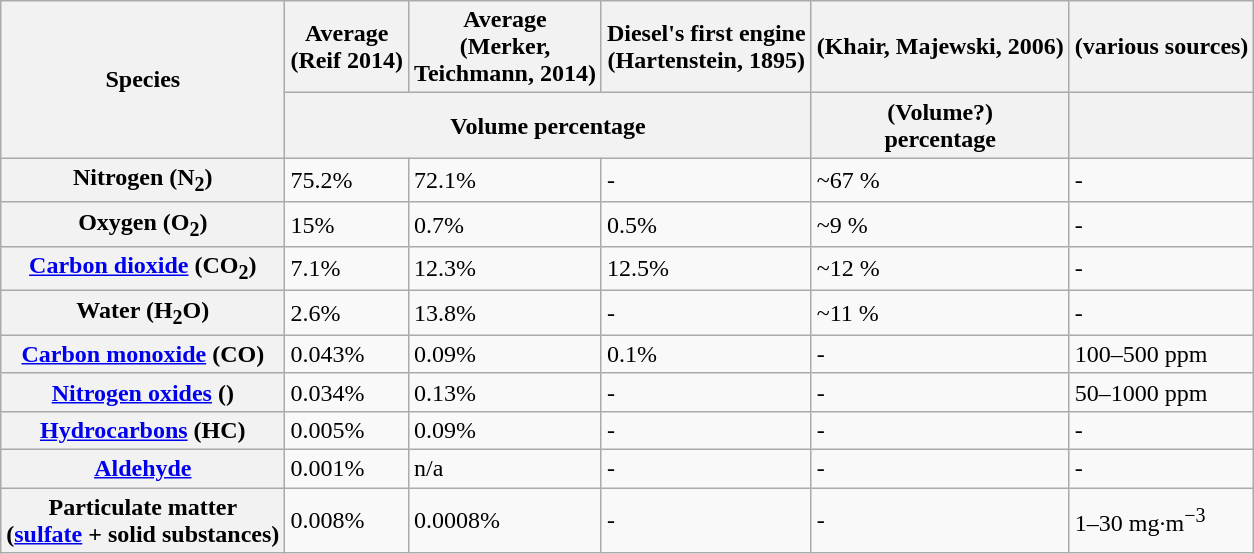<table class="wikitable">
<tr>
<th rowspan=2>Species</th>
<th>Average<br>(Reif 2014)</th>
<th>Average<br>(Merker,<br>Teichmann, 2014)</th>
<th>Diesel's first engine<br>(Hartenstein, 1895)</th>
<th>(Khair, Majewski, 2006)</th>
<th>(various sources)</th>
</tr>
<tr>
<th colspan=3>Volume percentage</th>
<th>(Volume?)<br>percentage</th>
<th></th>
</tr>
<tr>
<th>Nitrogen (N<sub>2</sub>)</th>
<td>75.2%</td>
<td>72.1%</td>
<td>-</td>
<td>~67 %</td>
<td>-</td>
</tr>
<tr>
<th>Oxygen (O<sub>2</sub>)</th>
<td>15%</td>
<td>0.7%</td>
<td>0.5%</td>
<td>~9 %</td>
<td>-</td>
</tr>
<tr>
<th><a href='#'>Carbon dioxide</a> (CO<sub>2</sub>)</th>
<td>7.1%</td>
<td>12.3%</td>
<td>12.5%</td>
<td>~12 %</td>
<td>-</td>
</tr>
<tr>
<th>Water (H<sub>2</sub>O)</th>
<td>2.6%</td>
<td>13.8%</td>
<td>-</td>
<td>~11 %</td>
<td>-</td>
</tr>
<tr>
<th><a href='#'>Carbon monoxide</a> (CO)</th>
<td>0.043%</td>
<td>0.09%</td>
<td>0.1%</td>
<td>-</td>
<td>100–500 ppm</td>
</tr>
<tr>
<th><a href='#'>Nitrogen oxides</a> ()</th>
<td>0.034%</td>
<td>0.13%</td>
<td>-</td>
<td>-</td>
<td>50–1000 ppm</td>
</tr>
<tr>
<th><a href='#'>Hydrocarbons</a> (HC)</th>
<td>0.005%</td>
<td>0.09%</td>
<td>-</td>
<td>-</td>
<td>-</td>
</tr>
<tr>
<th><a href='#'>Aldehyde</a></th>
<td>0.001%</td>
<td>n/a</td>
<td>-</td>
<td>-</td>
<td>-</td>
</tr>
<tr>
<th>Particulate matter<br>(<a href='#'>sulfate</a> + solid substances)</th>
<td>0.008%</td>
<td>0.0008%</td>
<td>-</td>
<td>-</td>
<td>1–30 mg·m<sup>−3</sup></td>
</tr>
</table>
